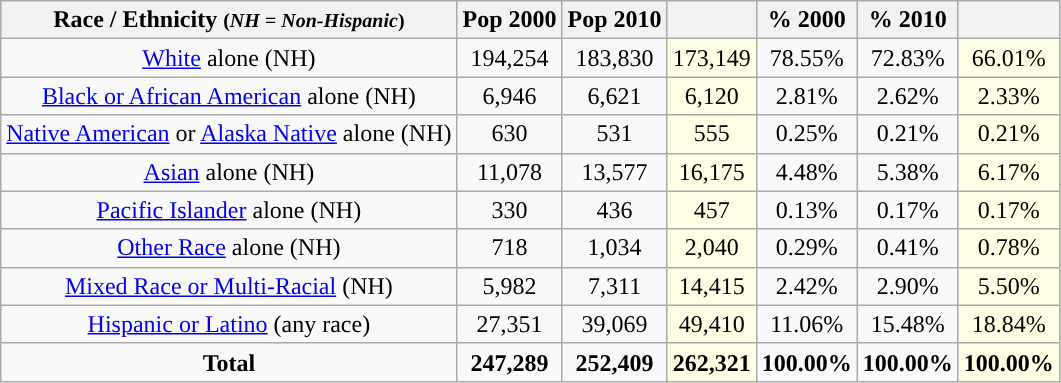<table class="wikitable" style="text-align:center;">
<tr>
<th>Race / Ethnicity <small>(<em>NH = Non-Hispanic</em>)</small></th>
<th>Pop 2000</th>
<th>Pop 2010</th>
<th></th>
<th>% 2000</th>
<th>% 2010</th>
<th></th>
</tr>
<tr>
<td><a href='#'>White</a> alone (NH)</td>
<td>194,254</td>
<td>183,830</td>
<td style='background: #ffffe6;'>173,149</td>
<td>78.55%</td>
<td>72.83%</td>
<td style='background: #ffffe6;'>66.01%</td>
</tr>
<tr>
<td><a href='#'>Black or African American</a> alone (NH)</td>
<td>6,946</td>
<td>6,621</td>
<td style='background: #ffffe6;'>6,120</td>
<td>2.81%</td>
<td>2.62%</td>
<td style='background: #ffffe6;'>2.33%</td>
</tr>
<tr>
<td><a href='#'>Native American</a> or <a href='#'>Alaska Native</a> alone (NH)</td>
<td>630</td>
<td>531</td>
<td style='background: #ffffe6;'>555</td>
<td>0.25%</td>
<td>0.21%</td>
<td style='background: #ffffe6;'>0.21%</td>
</tr>
<tr>
<td><a href='#'>Asian</a> alone (NH)</td>
<td>11,078</td>
<td>13,577</td>
<td style='background: #ffffe6;'>16,175</td>
<td>4.48%</td>
<td>5.38%</td>
<td style='background: #ffffe6;'>6.17%</td>
</tr>
<tr>
<td><a href='#'>Pacific Islander</a> alone (NH)</td>
<td>330</td>
<td>436</td>
<td style='background: #ffffe6;'>457</td>
<td>0.13%</td>
<td>0.17%</td>
<td style='background: #ffffe6;'>0.17%</td>
</tr>
<tr>
<td><a href='#'>Other Race</a> alone (NH)</td>
<td>718</td>
<td>1,034</td>
<td style='background: #ffffe6;'>2,040</td>
<td>0.29%</td>
<td>0.41%</td>
<td style='background: #ffffe6;'>0.78%</td>
</tr>
<tr>
<td><a href='#'>Mixed Race or Multi-Racial</a> (NH)</td>
<td>5,982</td>
<td>7,311</td>
<td style='background: #ffffe6;'>14,415</td>
<td>2.42%</td>
<td>2.90%</td>
<td style='background: #ffffe6;'>5.50%</td>
</tr>
<tr>
<td><a href='#'>Hispanic or Latino</a> (any race)</td>
<td>27,351</td>
<td>39,069</td>
<td style='background: #ffffe6;'>49,410</td>
<td>11.06%</td>
<td>15.48%</td>
<td style='background: #ffffe6;'>18.84%</td>
</tr>
<tr>
<td><strong>Total</strong></td>
<td><strong>247,289</strong></td>
<td><strong>252,409</strong></td>
<td style='background: #ffffe6;'><strong>262,321</strong></td>
<td><strong>100.00%</strong></td>
<td><strong>100.00%</strong></td>
<td style='background: #ffffe6;'><strong>100.00%</strong></td>
</tr>
</table>
